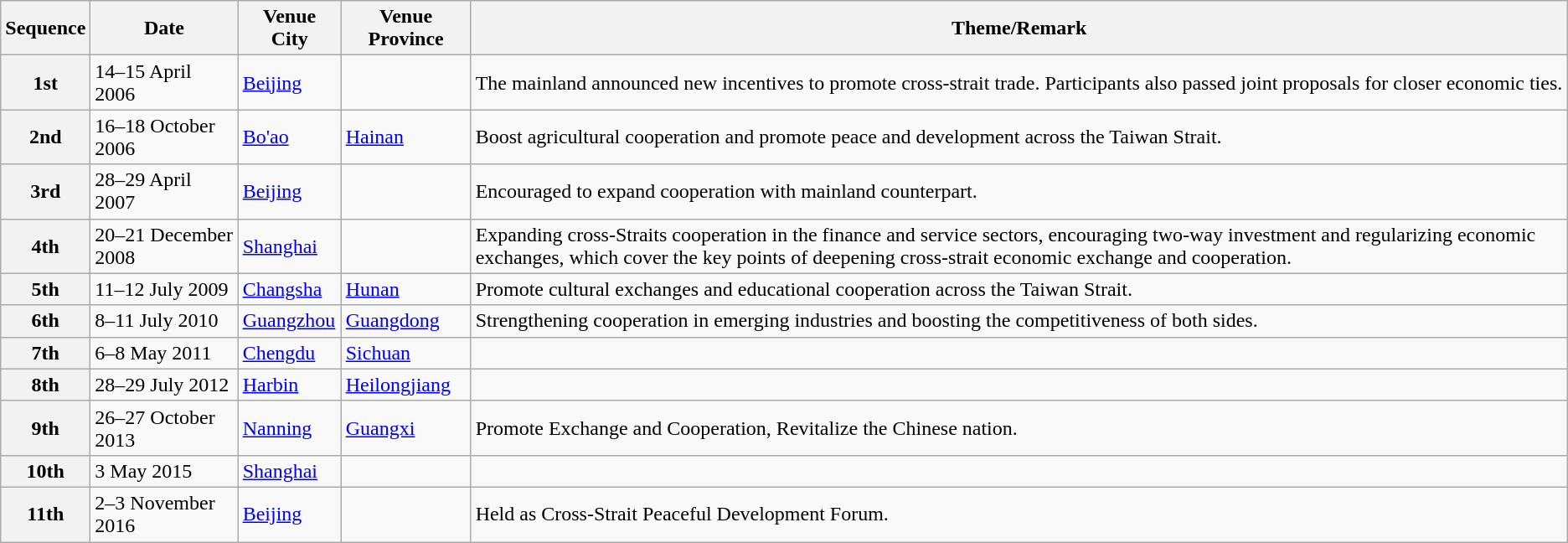<table class=wikitable>
<tr>
<th>Sequence</th>
<th>Date</th>
<th>Venue City</th>
<th>Venue Province</th>
<th>Theme/Remark</th>
</tr>
<tr>
<th>1st</th>
<td>14–15 April 2006</td>
<td><a href='#'>Beijing</a></td>
<td></td>
<td>The mainland announced new incentives to promote cross-strait trade. Participants also passed joint proposals for closer economic ties.</td>
</tr>
<tr>
<th>2nd</th>
<td>16–18 October 2006</td>
<td><a href='#'>Bo'ao</a></td>
<td><a href='#'>Hainan</a></td>
<td>Boost agricultural cooperation and promote peace and development across the Taiwan Strait.</td>
</tr>
<tr>
<th>3rd</th>
<td>28–29 April 2007</td>
<td><a href='#'>Beijing</a></td>
<td></td>
<td>Encouraged to expand cooperation with mainland counterpart.</td>
</tr>
<tr>
<th>4th</th>
<td>20–21 December 2008</td>
<td><a href='#'>Shanghai</a></td>
<td></td>
<td>Expanding cross-Straits cooperation in the finance and service sectors, encouraging two-way investment and regularizing economic exchanges, which cover the key points of deepening cross-strait economic exchange and cooperation.</td>
</tr>
<tr>
<th>5th</th>
<td>11–12 July 2009</td>
<td><a href='#'>Changsha</a></td>
<td><a href='#'>Hunan</a></td>
<td>Promote cultural exchanges and educational cooperation across the Taiwan Strait.</td>
</tr>
<tr>
<th>6th</th>
<td>8–11 July 2010</td>
<td><a href='#'>Guangzhou</a></td>
<td><a href='#'>Guangdong</a></td>
<td>Strengthening cooperation in emerging industries and boosting the competitiveness of both sides.</td>
</tr>
<tr>
<th>7th</th>
<td>6–8 May 2011</td>
<td><a href='#'>Chengdu</a></td>
<td><a href='#'>Sichuan</a></td>
<td></td>
</tr>
<tr>
<th>8th</th>
<td>28–29 July 2012</td>
<td><a href='#'>Harbin</a></td>
<td><a href='#'>Heilongjiang</a></td>
<td></td>
</tr>
<tr>
<th>9th</th>
<td>26–27 October 2013</td>
<td><a href='#'>Nanning</a></td>
<td><a href='#'>Guangxi</a></td>
<td>Promote Exchange and Cooperation, Revitalize the Chinese nation.</td>
</tr>
<tr>
<th>10th</th>
<td>3 May 2015</td>
<td><a href='#'>Shanghai</a></td>
<td></td>
<td></td>
</tr>
<tr>
<th>11th</th>
<td>2–3 November 2016</td>
<td><a href='#'>Beijing</a></td>
<td></td>
<td>Held as Cross-Strait Peaceful Development Forum.</td>
</tr>
</table>
